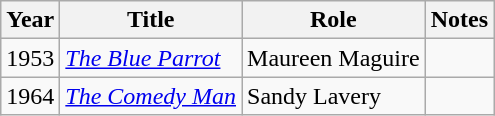<table class="wikitable sortable jquery-tablesorter">
<tr>
<th>Year</th>
<th>Title</th>
<th>Role</th>
<th>Notes</th>
</tr>
<tr>
<td>1953</td>
<td><em><a href='#'>The Blue Parrot</a></em></td>
<td>Maureen Maguire</td>
<td></td>
</tr>
<tr>
<td>1964</td>
<td><em><a href='#'>The Comedy Man</a></em></td>
<td>Sandy Lavery</td>
<td></td>
</tr>
</table>
